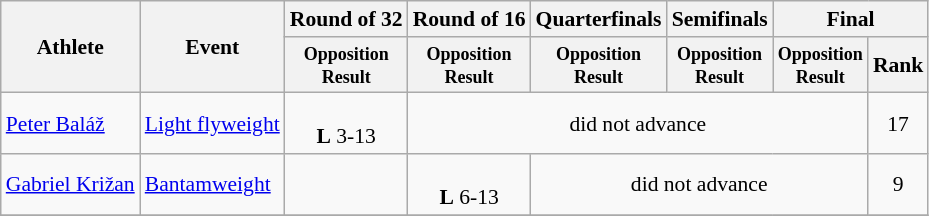<table class=wikitable style="font-size:90%">
<tr>
<th rowspan="2">Athlete</th>
<th rowspan="2">Event</th>
<th>Round of 32</th>
<th>Round of 16</th>
<th>Quarterfinals</th>
<th>Semifinals</th>
<th colspan="2">Final</th>
</tr>
<tr>
<th style="line-height:1em"><small>Opposition<br>Result</small></th>
<th style="line-height:1em"><small>Opposition<br>Result</small></th>
<th style="line-height:1em"><small>Opposition<br>Result</small></th>
<th style="line-height:1em"><small>Opposition<br>Result</small></th>
<th style="line-height:1em"><small>Opposition<br>Result</small></th>
<th>Rank</th>
</tr>
<tr>
<td><a href='#'>Peter Baláž</a></td>
<td><a href='#'>Light flyweight</a></td>
<td align="center"><br><strong>L</strong> 3-13</td>
<td align="center" colspan="4">did not advance</td>
<td align=center>17</td>
</tr>
<tr>
<td><a href='#'>Gabriel Križan</a></td>
<td><a href='#'>Bantamweight</a></td>
<td></td>
<td align="center"><br><strong>L</strong> 6-13</td>
<td align="center" colspan="3">did not advance</td>
<td align=center>9</td>
</tr>
<tr>
</tr>
</table>
